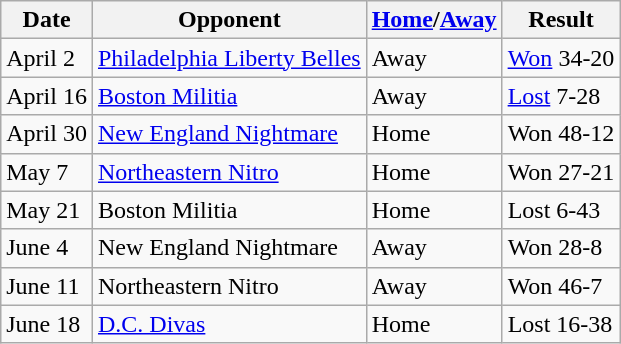<table class="wikitable">
<tr>
<th>Date</th>
<th>Opponent</th>
<th><a href='#'>Home</a>/<a href='#'>Away</a></th>
<th>Result</th>
</tr>
<tr>
<td>April 2</td>
<td><a href='#'>Philadelphia Liberty Belles</a></td>
<td>Away</td>
<td><a href='#'>Won</a> 34-20</td>
</tr>
<tr>
<td>April 16</td>
<td><a href='#'>Boston Militia</a></td>
<td>Away</td>
<td><a href='#'>Lost</a> 7-28</td>
</tr>
<tr>
<td>April 30</td>
<td><a href='#'>New England Nightmare</a></td>
<td>Home</td>
<td>Won 48-12</td>
</tr>
<tr>
<td>May 7</td>
<td><a href='#'>Northeastern Nitro</a></td>
<td>Home</td>
<td>Won 27-21</td>
</tr>
<tr>
<td>May 21</td>
<td>Boston Militia</td>
<td>Home</td>
<td>Lost 6-43</td>
</tr>
<tr>
<td>June 4</td>
<td>New England Nightmare</td>
<td>Away</td>
<td>Won 28-8</td>
</tr>
<tr>
<td>June 11</td>
<td>Northeastern Nitro</td>
<td>Away</td>
<td>Won 46-7</td>
</tr>
<tr>
<td>June 18</td>
<td><a href='#'>D.C. Divas</a></td>
<td>Home</td>
<td>Lost 16-38</td>
</tr>
</table>
